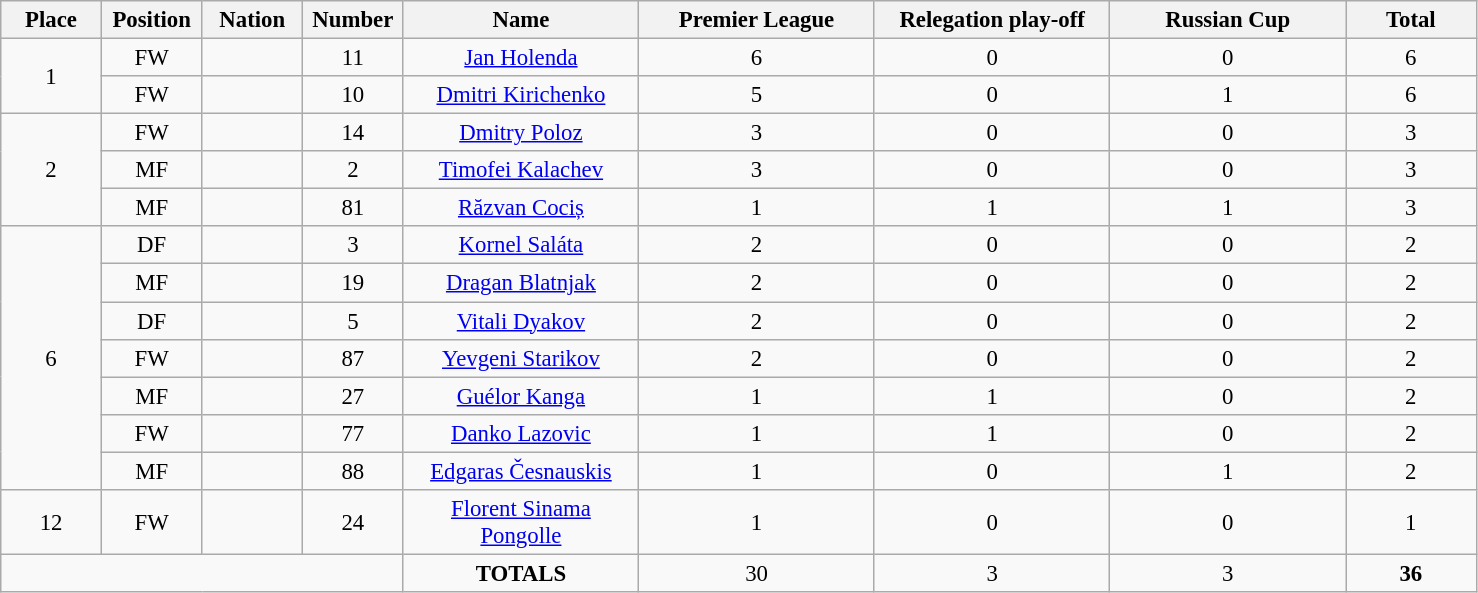<table class="wikitable" style="font-size: 95%; text-align: center;">
<tr>
<th width=60>Place</th>
<th width=60>Position</th>
<th width=60>Nation</th>
<th width=60>Number</th>
<th width=150>Name</th>
<th width=150>Premier League</th>
<th width=150>Relegation play-off</th>
<th width=150>Russian Cup</th>
<th width=80>Total</th>
</tr>
<tr>
<td rowspan="2">1</td>
<td>FW</td>
<td></td>
<td>11</td>
<td><a href='#'>Jan Holenda</a></td>
<td>6</td>
<td>0</td>
<td>0</td>
<td>6</td>
</tr>
<tr>
<td>FW</td>
<td></td>
<td>10</td>
<td><a href='#'>Dmitri Kirichenko</a></td>
<td>5</td>
<td>0</td>
<td>1</td>
<td>6</td>
</tr>
<tr>
<td rowspan="3">2</td>
<td>FW</td>
<td></td>
<td>14</td>
<td><a href='#'>Dmitry Poloz</a></td>
<td>3</td>
<td>0</td>
<td>0</td>
<td>3</td>
</tr>
<tr>
<td>MF</td>
<td></td>
<td>2</td>
<td><a href='#'>Timofei Kalachev</a></td>
<td>3</td>
<td>0</td>
<td>0</td>
<td>3</td>
</tr>
<tr>
<td>MF</td>
<td></td>
<td>81</td>
<td><a href='#'>Răzvan Cociș</a></td>
<td>1</td>
<td>1</td>
<td>1</td>
<td>3</td>
</tr>
<tr>
<td rowspan="7">6</td>
<td>DF</td>
<td></td>
<td>3</td>
<td><a href='#'>Kornel Saláta</a></td>
<td>2</td>
<td>0</td>
<td>0</td>
<td>2</td>
</tr>
<tr>
<td>MF</td>
<td></td>
<td>19</td>
<td><a href='#'>Dragan Blatnjak</a></td>
<td>2</td>
<td>0</td>
<td>0</td>
<td>2</td>
</tr>
<tr>
<td>DF</td>
<td></td>
<td>5</td>
<td><a href='#'>Vitali Dyakov</a></td>
<td>2</td>
<td>0</td>
<td>0</td>
<td>2</td>
</tr>
<tr>
<td>FW</td>
<td></td>
<td>87</td>
<td><a href='#'>Yevgeni Starikov</a></td>
<td>2</td>
<td>0</td>
<td>0</td>
<td>2</td>
</tr>
<tr>
<td>MF</td>
<td></td>
<td>27</td>
<td><a href='#'>Guélor Kanga</a></td>
<td>1</td>
<td>1</td>
<td>0</td>
<td>2</td>
</tr>
<tr>
<td>FW</td>
<td></td>
<td>77</td>
<td><a href='#'>Danko Lazovic</a></td>
<td>1</td>
<td>1</td>
<td>0</td>
<td>2</td>
</tr>
<tr>
<td>MF</td>
<td></td>
<td>88</td>
<td><a href='#'>Edgaras Česnauskis</a></td>
<td>1</td>
<td>0</td>
<td>1</td>
<td>2</td>
</tr>
<tr>
<td>12</td>
<td>FW</td>
<td></td>
<td>24</td>
<td><a href='#'>Florent Sinama Pongolle</a></td>
<td>1</td>
<td>0</td>
<td>0</td>
<td>1</td>
</tr>
<tr>
<td colspan="4"></td>
<td><strong>TOTALS</strong></td>
<td>30</td>
<td>3</td>
<td>3</td>
<td><strong>36</strong></td>
</tr>
</table>
